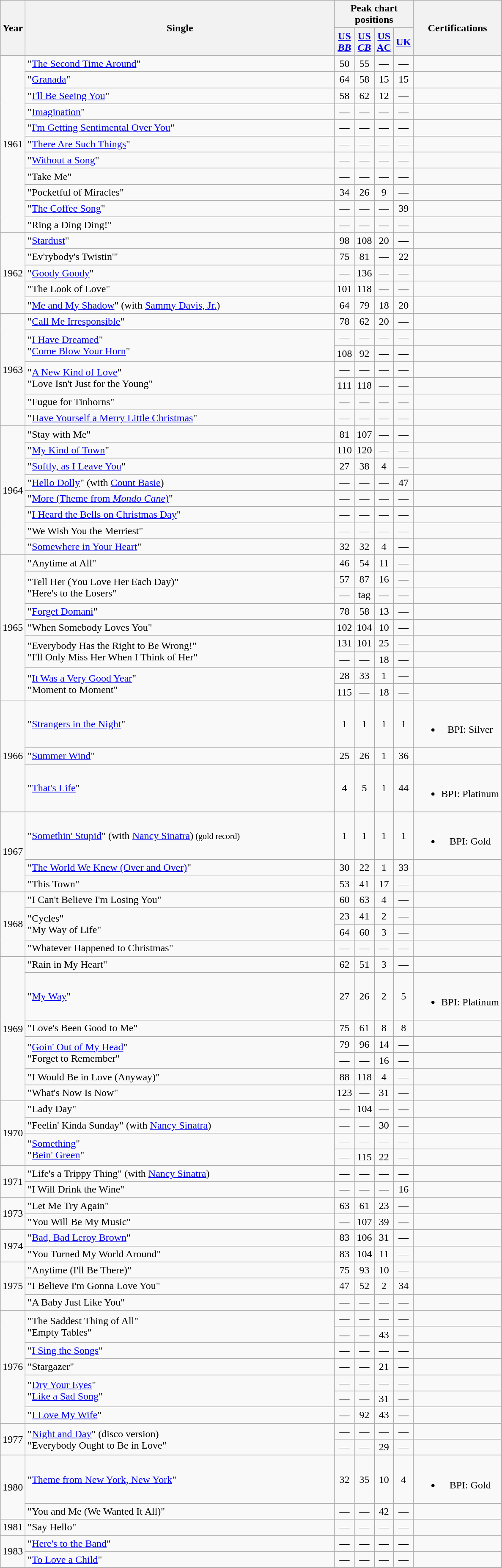<table class="wikitable" plainrowheaders" style="text-align:center">
<tr>
<th rowspan="2">Year</th>
<th rowspan=2 style=width:30em;>Single</th>
<th colspan="4">Peak chart<br>positions</th>
<th rowspan="2">Certifications</th>
</tr>
<tr>
<th><a href='#'>US<br><em>BB</em></a><br></th>
<th><a href='#'>US<br><em>CB</em></a></th>
<th><a href='#'>US<br>AC</a><br></th>
<th><a href='#'>UK</a><br></th>
</tr>
<tr>
<td rowspan="11">1961</td>
<td style="text-align:left;">"<a href='#'>The Second Time Around</a>"</td>
<td>50</td>
<td>55</td>
<td>—</td>
<td>—</td>
<td></td>
</tr>
<tr>
<td style="text-align:left;">"<a href='#'>Granada</a>"</td>
<td>64</td>
<td>58</td>
<td>15</td>
<td>15</td>
<td></td>
</tr>
<tr>
<td style="text-align:left;">"<a href='#'>I'll Be Seeing You</a>"</td>
<td>58</td>
<td>62</td>
<td>12</td>
<td>—</td>
<td></td>
</tr>
<tr>
<td style="text-align:left;">"<a href='#'>Imagination</a>"</td>
<td>—</td>
<td>—</td>
<td>—</td>
<td>—</td>
<td></td>
</tr>
<tr>
<td style="text-align:left;">"<a href='#'>I'm Getting Sentimental Over You</a>"</td>
<td>—</td>
<td>—</td>
<td>—</td>
<td>—</td>
<td></td>
</tr>
<tr>
<td style="text-align:left;">"<a href='#'>There Are Such Things</a>"</td>
<td>—</td>
<td>—</td>
<td>—</td>
<td>—</td>
<td></td>
</tr>
<tr>
<td style="text-align:left;">"<a href='#'>Without a Song</a>"</td>
<td>—</td>
<td>—</td>
<td>—</td>
<td>—</td>
<td></td>
</tr>
<tr>
<td style="text-align:left;">"Take Me"</td>
<td>—</td>
<td>—</td>
<td>—</td>
<td>—</td>
<td></td>
</tr>
<tr>
<td style="text-align:left;">"Pocketful of Miracles"</td>
<td>34</td>
<td>26</td>
<td>9</td>
<td>—</td>
<td></td>
</tr>
<tr>
<td style="text-align:left;">"<a href='#'>The Coffee Song</a>"</td>
<td>—</td>
<td>—</td>
<td>—</td>
<td>39</td>
<td></td>
</tr>
<tr>
<td style="text-align:left;">"Ring a Ding Ding!"</td>
<td>—</td>
<td>—</td>
<td>—</td>
<td>—</td>
<td></td>
</tr>
<tr>
<td rowspan="5">1962</td>
<td style="text-align:left;">"<a href='#'>Stardust</a>"</td>
<td>98</td>
<td>108</td>
<td>20</td>
<td>—</td>
<td></td>
</tr>
<tr>
<td style="text-align:left;">"Ev'rybody's Twistin'"</td>
<td>75</td>
<td>81</td>
<td>—</td>
<td>22</td>
<td></td>
</tr>
<tr>
<td style="text-align:left;">"<a href='#'>Goody Goody</a>"</td>
<td>—</td>
<td>136</td>
<td>—</td>
<td>—</td>
<td></td>
</tr>
<tr>
<td style="text-align:left;">"The Look of Love"</td>
<td>101</td>
<td>118</td>
<td>—</td>
<td>—</td>
<td></td>
</tr>
<tr>
<td style="text-align:left;">"<a href='#'>Me and My Shadow</a>" (with <a href='#'>Sammy Davis, Jr.</a>)</td>
<td>64</td>
<td>79</td>
<td>18</td>
<td>20</td>
<td></td>
</tr>
<tr>
<td rowspan="7">1963</td>
<td style="text-align:left;">"<a href='#'>Call Me Irresponsible</a>"</td>
<td>78</td>
<td>62</td>
<td>20</td>
<td>—</td>
<td></td>
</tr>
<tr>
<td rowspan="2" style="text-align:left;">"<a href='#'>I Have Dreamed</a>" <br>"<a href='#'>Come Blow Your Horn</a>"</td>
<td>—</td>
<td>—</td>
<td>—</td>
<td>—</td>
<td></td>
</tr>
<tr>
<td>108</td>
<td>92</td>
<td>—</td>
<td>—</td>
<td></td>
</tr>
<tr>
<td rowspan="2" style="text-align:left;">"<a href='#'>A New Kind of Love</a>" <br>"Love Isn't Just for the Young"</td>
<td>—</td>
<td>—</td>
<td>—</td>
<td>—</td>
<td></td>
</tr>
<tr>
<td>111</td>
<td>118</td>
<td>—</td>
<td>—</td>
<td></td>
</tr>
<tr>
<td style="text-align:left;">"Fugue for Tinhorns"</td>
<td>—</td>
<td>—</td>
<td>—</td>
<td>—</td>
<td></td>
</tr>
<tr>
<td style="text-align:left;">"<a href='#'>Have Yourself a Merry Little Christmas</a>"</td>
<td>—</td>
<td>—</td>
<td>—</td>
<td>—</td>
<td></td>
</tr>
<tr>
<td rowspan="8">1964</td>
<td style="text-align:left;">"Stay with Me"</td>
<td>81</td>
<td>107</td>
<td>—</td>
<td>—</td>
<td></td>
</tr>
<tr>
<td style="text-align:left;">"<a href='#'>My Kind of Town</a>"</td>
<td>110</td>
<td>120</td>
<td>—</td>
<td>—</td>
<td></td>
</tr>
<tr>
<td style="text-align:left;">"<a href='#'>Softly, as I Leave You</a>"</td>
<td>27</td>
<td>38</td>
<td>4</td>
<td>—</td>
<td></td>
</tr>
<tr>
<td style="text-align:left;">"<a href='#'>Hello Dolly</a>" (with <a href='#'>Count Basie</a>)</td>
<td>—</td>
<td>—</td>
<td>—</td>
<td>47</td>
<td></td>
</tr>
<tr>
<td style="text-align:left;">"<a href='#'>More (Theme from <em>Mondo Cane</em>)</a>"</td>
<td>—</td>
<td>—</td>
<td>—</td>
<td>—</td>
<td></td>
</tr>
<tr>
<td style="text-align:left;">"<a href='#'>I Heard the Bells on Christmas Day</a>"</td>
<td>—</td>
<td>—</td>
<td>—</td>
<td>—</td>
<td></td>
</tr>
<tr>
<td style="text-align:left;">"We Wish You the Merriest"</td>
<td>—</td>
<td>—</td>
<td>—</td>
<td>—</td>
<td></td>
</tr>
<tr>
<td style="text-align:left;">"<a href='#'>Somewhere in Your Heart</a>"</td>
<td>32</td>
<td>32</td>
<td>4</td>
<td>—</td>
<td></td>
</tr>
<tr>
<td rowspan="9">1965</td>
<td style="text-align:left;">"Anytime at All"</td>
<td>46</td>
<td>54</td>
<td>11</td>
<td>—</td>
<td></td>
</tr>
<tr>
<td rowspan="2" style="text-align:left;">"Tell Her (You Love Her Each Day)" <br>"Here's to the Losers"</td>
<td>57</td>
<td>87</td>
<td>16</td>
<td>—</td>
<td></td>
</tr>
<tr>
<td>—</td>
<td>tag</td>
<td>—</td>
<td>—</td>
<td></td>
</tr>
<tr>
<td style="text-align:left;">"<a href='#'>Forget Domani</a>"</td>
<td>78</td>
<td>58</td>
<td>13</td>
<td>—</td>
<td></td>
</tr>
<tr>
<td style="text-align:left;">"When Somebody Loves You"</td>
<td>102</td>
<td>104</td>
<td>10</td>
<td>—</td>
<td></td>
</tr>
<tr>
<td rowspan="2" style="text-align:left;">"Everybody Has the Right to Be Wrong!" <br>"I'll Only Miss Her When I Think of Her"</td>
<td>131</td>
<td>101</td>
<td>25</td>
<td>—</td>
<td></td>
</tr>
<tr>
<td>—</td>
<td>—</td>
<td>18</td>
<td>—</td>
<td></td>
</tr>
<tr>
<td rowspan="2" style="text-align:left;">"<a href='#'>It Was a Very Good Year</a>" <br>"Moment to Moment"</td>
<td>28</td>
<td>33</td>
<td>1</td>
<td>—</td>
<td></td>
</tr>
<tr>
<td>115</td>
<td>—</td>
<td>18</td>
<td>—</td>
<td></td>
</tr>
<tr>
<td rowspan="3">1966</td>
<td style="text-align:left;">"<a href='#'>Strangers in the Night</a>"</td>
<td>1</td>
<td>1</td>
<td>1</td>
<td>1</td>
<td><br><ul><li>BPI: Silver</li></ul></td>
</tr>
<tr>
<td style="text-align:left;">"<a href='#'>Summer Wind</a>"</td>
<td>25</td>
<td>26</td>
<td>1</td>
<td>36</td>
<td></td>
</tr>
<tr>
<td style="text-align:left;">"<a href='#'>That's Life</a>"</td>
<td>4</td>
<td>5</td>
<td>1</td>
<td>44</td>
<td><br><ul><li>BPI: Platinum</li></ul></td>
</tr>
<tr>
<td rowspan="3">1967</td>
<td style="text-align:left;">"<a href='#'>Somethin' Stupid</a>" (with <a href='#'>Nancy Sinatra</a>)<small> (gold record)</small></td>
<td>1</td>
<td>1</td>
<td>1</td>
<td>1</td>
<td><br><ul><li>BPI: Gold</li></ul></td>
</tr>
<tr>
<td style="text-align:left;">"<a href='#'>The World We Knew (Over and Over)</a>"</td>
<td>30</td>
<td>22</td>
<td>1</td>
<td>33</td>
<td></td>
</tr>
<tr>
<td style="text-align:left;">"This Town"</td>
<td>53</td>
<td>41</td>
<td>17</td>
<td>—</td>
<td></td>
</tr>
<tr>
<td rowspan="4">1968</td>
<td style="text-align:left;">"I Can't Believe I'm Losing You"</td>
<td>60</td>
<td>63</td>
<td>4</td>
<td>—</td>
<td></td>
</tr>
<tr>
<td rowspan="2" style="text-align:left;">"Cycles"<br>"My Way of Life"</td>
<td>23</td>
<td>41</td>
<td>2</td>
<td>—</td>
<td></td>
</tr>
<tr>
<td>64</td>
<td>60</td>
<td>3</td>
<td>—</td>
<td></td>
</tr>
<tr>
<td style="text-align:left;">"Whatever Happened to Christmas"</td>
<td>—</td>
<td>—</td>
<td>—</td>
<td>—</td>
<td></td>
</tr>
<tr>
<td rowspan="7">1969</td>
<td style="text-align:left;">"Rain in My Heart"</td>
<td>62</td>
<td>51</td>
<td>3</td>
<td>—</td>
<td></td>
</tr>
<tr>
<td style="text-align:left;">"<a href='#'>My Way</a>"</td>
<td>27</td>
<td>26</td>
<td>2</td>
<td>5</td>
<td><br><ul><li>BPI: Platinum</li></ul></td>
</tr>
<tr>
<td style="text-align:left;">"Love's Been Good to Me"</td>
<td>75</td>
<td>61</td>
<td>8</td>
<td>8</td>
<td></td>
</tr>
<tr>
<td rowspan="2" style="text-align:left;">"<a href='#'>Goin' Out of My Head</a>" <br>"Forget to Remember"</td>
<td>79</td>
<td>96</td>
<td>14</td>
<td>—</td>
<td></td>
</tr>
<tr>
<td>—</td>
<td>—</td>
<td>16</td>
<td>—</td>
<td></td>
</tr>
<tr>
<td style="text-align:left;">"I Would Be in Love (Anyway)"</td>
<td>88</td>
<td>118</td>
<td>4</td>
<td>—</td>
<td></td>
</tr>
<tr>
<td style="text-align:left;">"What's Now Is Now"</td>
<td>123</td>
<td>—</td>
<td>31</td>
<td>—</td>
<td></td>
</tr>
<tr>
<td rowspan="4">1970</td>
<td style="text-align:left;">"Lady Day"</td>
<td>—</td>
<td>104</td>
<td>—</td>
<td>—</td>
<td></td>
</tr>
<tr>
<td style="text-align:left;">"Feelin' Kinda Sunday" (with <a href='#'>Nancy Sinatra</a>)</td>
<td>—</td>
<td>—</td>
<td>30</td>
<td>—</td>
<td></td>
</tr>
<tr>
<td rowspan="2" style="text-align:left;">"<a href='#'>Something</a>" <br>"<a href='#'>Bein' Green</a>"</td>
<td>—</td>
<td>—</td>
<td>—</td>
<td>—</td>
<td></td>
</tr>
<tr>
<td>—</td>
<td>115</td>
<td>22</td>
<td>—</td>
<td></td>
</tr>
<tr>
<td rowspan="2">1971</td>
<td style="text-align:left;">"Life's a Trippy Thing" (with <a href='#'>Nancy Sinatra</a>)</td>
<td>—</td>
<td>—</td>
<td>—</td>
<td>—</td>
<td></td>
</tr>
<tr>
<td style="text-align:left;">"I Will Drink the Wine"</td>
<td>—</td>
<td>—</td>
<td>—</td>
<td>16</td>
<td></td>
</tr>
<tr>
<td rowspan="2">1973</td>
<td style="text-align:left;">"Let Me Try Again"</td>
<td>63</td>
<td>61</td>
<td>23</td>
<td>—</td>
<td></td>
</tr>
<tr>
<td style="text-align:left;">"You Will Be My Music"</td>
<td>—</td>
<td>107</td>
<td>39</td>
<td>—</td>
<td></td>
</tr>
<tr>
<td rowspan="2">1974</td>
<td style="text-align:left;">"<a href='#'>Bad, Bad Leroy Brown</a>"</td>
<td>83</td>
<td>106</td>
<td>31</td>
<td>—</td>
<td></td>
</tr>
<tr>
<td style="text-align:left;">"You Turned My World Around"</td>
<td>83</td>
<td>104</td>
<td>11</td>
<td>—</td>
<td></td>
</tr>
<tr>
<td rowspan="3">1975</td>
<td style="text-align:left;">"Anytime (I'll Be There)"</td>
<td>75</td>
<td>93</td>
<td>10</td>
<td>—</td>
<td></td>
</tr>
<tr>
<td style="text-align:left;">"I Believe I'm Gonna Love You"</td>
<td>47</td>
<td>52</td>
<td>2</td>
<td>34</td>
<td></td>
</tr>
<tr>
<td style="text-align:left;">"A Baby Just Like You"</td>
<td>—</td>
<td>—</td>
<td>—</td>
<td>—</td>
<td></td>
</tr>
<tr>
<td rowspan="7">1976</td>
<td rowspan="2" style="text-align:left;">"The Saddest Thing of All"<br>"Empty Tables"</td>
<td>—</td>
<td>—</td>
<td>—</td>
<td>—</td>
<td></td>
</tr>
<tr>
<td>—</td>
<td>—</td>
<td>43</td>
<td>—</td>
<td></td>
</tr>
<tr>
<td style="text-align:left;">"<a href='#'>I Sing the Songs</a>"</td>
<td>—</td>
<td>—</td>
<td>—</td>
<td>—</td>
<td></td>
</tr>
<tr>
<td style="text-align:left;">"Stargazer"</td>
<td>—</td>
<td>—</td>
<td>21</td>
<td>—</td>
<td></td>
</tr>
<tr>
<td rowspan="2" style="text-align:left;">"<a href='#'>Dry Your Eyes</a>" <br>"<a href='#'>Like a Sad Song</a>"</td>
<td>—</td>
<td>—</td>
<td>—</td>
<td>—</td>
<td></td>
</tr>
<tr>
<td>—</td>
<td>—</td>
<td>31</td>
<td>—</td>
<td></td>
</tr>
<tr>
<td style="text-align:left;">"<a href='#'>I Love My Wife</a>"</td>
<td>—</td>
<td>92</td>
<td>43</td>
<td>—</td>
<td></td>
</tr>
<tr>
<td rowspan="2">1977</td>
<td rowspan="2" style="text-align:left;">"<a href='#'>Night and Day</a>" (disco version) <br>"Everybody Ought to Be in Love"</td>
<td>—</td>
<td>—</td>
<td>—</td>
<td>—</td>
<td></td>
</tr>
<tr>
<td>—</td>
<td>—</td>
<td>29</td>
<td>—</td>
<td></td>
</tr>
<tr>
<td rowspan="2">1980</td>
<td style="text-align:left;">"<a href='#'>Theme from New York, New York</a>"</td>
<td>32</td>
<td>35</td>
<td>10</td>
<td>4</td>
<td><br><ul><li>BPI: Gold</li></ul></td>
</tr>
<tr>
<td style="text-align:left;">"You and Me (We Wanted It All)"</td>
<td>—</td>
<td>—</td>
<td>42</td>
<td>—</td>
<td></td>
</tr>
<tr>
<td>1981</td>
<td style="text-align:left;">"Say Hello"</td>
<td>—</td>
<td>—</td>
<td>—</td>
<td>—</td>
<td></td>
</tr>
<tr>
<td rowspan="2">1983</td>
<td style="text-align:left;">"<a href='#'>Here's to the Band</a>"</td>
<td>—</td>
<td>—</td>
<td>—</td>
<td>—</td>
<td></td>
</tr>
<tr>
<td style="text-align:left;">"<a href='#'>To Love a Child</a>"</td>
<td>—</td>
<td>—</td>
<td>—</td>
<td>—</td>
<td></td>
</tr>
</table>
